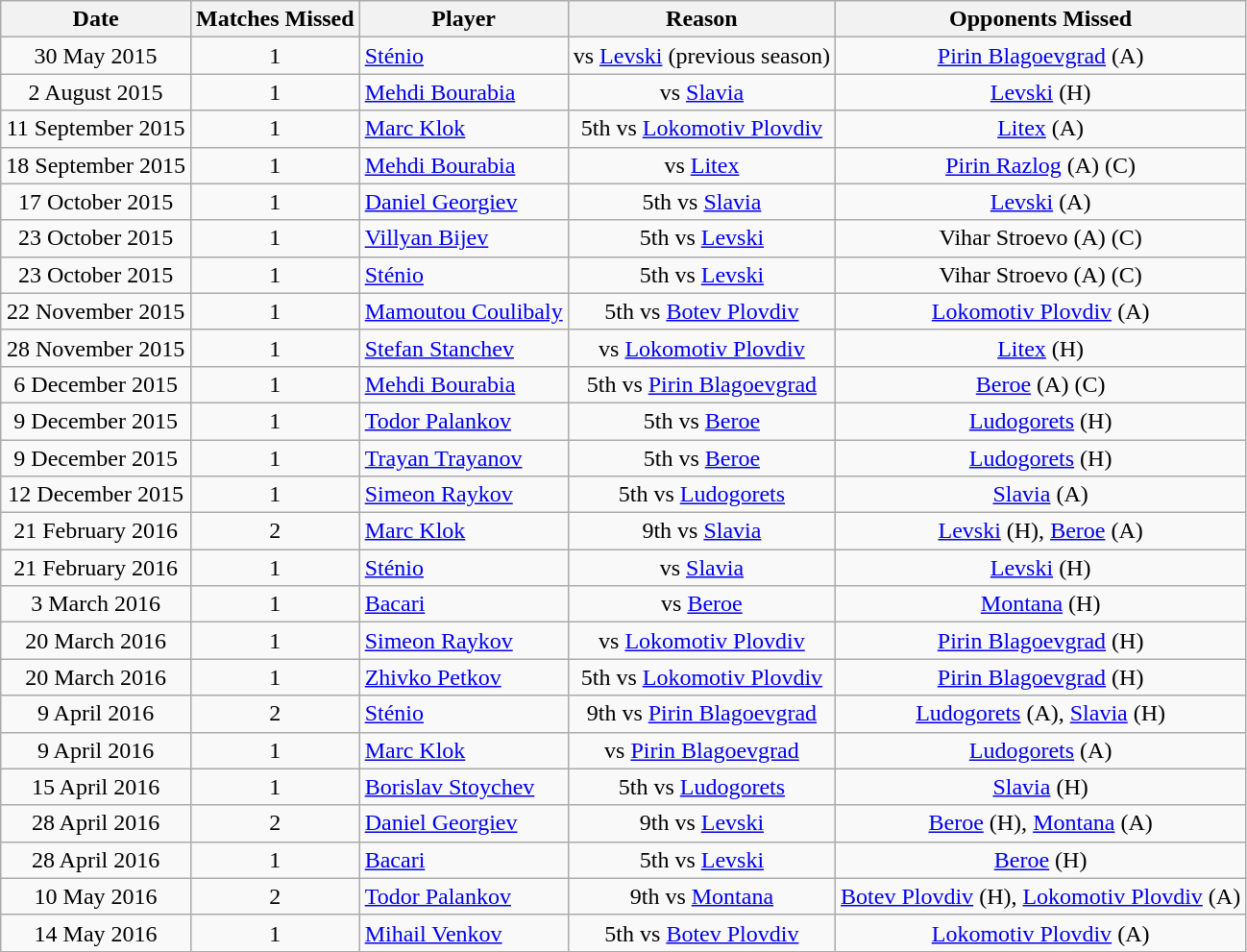<table class="wikitable" style="text-align: center">
<tr>
<th>Date</th>
<th>Matches Missed</th>
<th>Player</th>
<th>Reason</th>
<th>Opponents Missed</th>
</tr>
<tr>
<td>30 May 2015</td>
<td>1</td>
<td style="text-align:left;"> <a href='#'>Sténio</a></td>
<td> vs <a href='#'>Levski</a> (previous season)</td>
<td><a href='#'>Pirin Blagoevgrad</a> (A)</td>
</tr>
<tr>
<td>2 August 2015</td>
<td>1</td>
<td style="text-align:left;"> <a href='#'>Mehdi Bourabia</a></td>
<td> vs <a href='#'>Slavia</a></td>
<td><a href='#'>Levski</a> (H)</td>
</tr>
<tr>
<td>11 September 2015</td>
<td>1</td>
<td style="text-align:left;"> <a href='#'>Marc Klok</a></td>
<td>5th  vs <a href='#'>Lokomotiv Plovdiv</a></td>
<td><a href='#'>Litex</a> (A)</td>
</tr>
<tr>
<td>18 September 2015</td>
<td>1</td>
<td style="text-align:left;"> <a href='#'>Mehdi Bourabia</a></td>
<td> vs <a href='#'>Litex</a></td>
<td><a href='#'>Pirin Razlog</a> (A) (C)</td>
</tr>
<tr>
<td>17 October 2015</td>
<td>1</td>
<td style="text-align:left;"> <a href='#'>Daniel Georgiev</a></td>
<td>5th  vs <a href='#'>Slavia</a></td>
<td><a href='#'>Levski</a> (A)</td>
</tr>
<tr>
<td>23 October 2015</td>
<td>1</td>
<td style="text-align:left;"> <a href='#'>Villyan Bijev</a></td>
<td>5th  vs <a href='#'>Levski</a></td>
<td>Vihar Stroevo (A) (C)</td>
</tr>
<tr>
<td>23 October 2015</td>
<td>1</td>
<td style="text-align:left;"> <a href='#'>Sténio</a></td>
<td>5th  vs <a href='#'>Levski</a></td>
<td>Vihar Stroevo (A) (C)</td>
</tr>
<tr>
<td>22 November 2015</td>
<td>1</td>
<td style="text-align:left;"> <a href='#'>Mamoutou Coulibaly</a></td>
<td>5th  vs <a href='#'>Botev Plovdiv</a></td>
<td><a href='#'>Lokomotiv Plovdiv</a> (A)</td>
</tr>
<tr>
<td>28 November 2015</td>
<td>1</td>
<td style="text-align:left;"> <a href='#'>Stefan Stanchev</a></td>
<td> vs <a href='#'>Lokomotiv Plovdiv</a></td>
<td><a href='#'>Litex</a> (H)</td>
</tr>
<tr>
<td>6 December 2015</td>
<td>1</td>
<td style="text-align:left;"> <a href='#'>Mehdi Bourabia</a></td>
<td>5th  vs <a href='#'>Pirin Blagoevgrad</a></td>
<td><a href='#'>Beroe</a> (A) (C)</td>
</tr>
<tr>
<td>9 December 2015</td>
<td>1</td>
<td style="text-align:left;"> <a href='#'>Todor Palankov</a></td>
<td>5th  vs <a href='#'>Beroe</a></td>
<td><a href='#'>Ludogorets</a> (H)</td>
</tr>
<tr>
<td>9 December 2015</td>
<td>1</td>
<td style="text-align:left;"> <a href='#'>Trayan Trayanov</a></td>
<td>5th  vs <a href='#'>Beroe</a></td>
<td><a href='#'>Ludogorets</a> (H)</td>
</tr>
<tr>
<td>12 December 2015</td>
<td>1</td>
<td style="text-align:left;"> <a href='#'>Simeon Raykov</a></td>
<td>5th  vs <a href='#'>Ludogorets</a></td>
<td><a href='#'>Slavia</a> (A)</td>
</tr>
<tr>
<td>21 February 2016</td>
<td>2</td>
<td style="text-align:left;"> <a href='#'>Marc Klok</a></td>
<td>9th  vs <a href='#'>Slavia</a></td>
<td><a href='#'>Levski</a> (H), <a href='#'>Beroe</a> (A)</td>
</tr>
<tr>
<td>21 February 2016</td>
<td>1</td>
<td style="text-align:left;"> <a href='#'>Sténio</a></td>
<td> vs <a href='#'>Slavia</a></td>
<td><a href='#'>Levski</a> (H)</td>
</tr>
<tr>
<td>3 March 2016</td>
<td>1</td>
<td style="text-align:left;"> <a href='#'>Bacari</a></td>
<td> vs <a href='#'>Beroe</a></td>
<td><a href='#'>Montana</a> (H)</td>
</tr>
<tr>
<td>20 March 2016</td>
<td>1</td>
<td style="text-align:left;"> <a href='#'>Simeon Raykov</a></td>
<td> vs <a href='#'>Lokomotiv Plovdiv</a></td>
<td><a href='#'>Pirin Blagoevgrad</a> (H)</td>
</tr>
<tr>
<td>20 March 2016</td>
<td>1</td>
<td style="text-align:left;"> <a href='#'>Zhivko Petkov</a></td>
<td>5th  vs <a href='#'>Lokomotiv Plovdiv</a></td>
<td><a href='#'>Pirin Blagoevgrad</a> (H)</td>
</tr>
<tr>
<td>9 April 2016</td>
<td>2</td>
<td style="text-align:left;"> <a href='#'>Sténio</a></td>
<td>9th  vs <a href='#'>Pirin Blagoevgrad</a></td>
<td><a href='#'>Ludogorets</a> (A), <a href='#'>Slavia</a> (H)</td>
</tr>
<tr>
<td>9 April 2016</td>
<td>1</td>
<td style="text-align:left;"> <a href='#'>Marc Klok</a></td>
<td> vs <a href='#'>Pirin Blagoevgrad</a></td>
<td><a href='#'>Ludogorets</a> (A)</td>
</tr>
<tr>
<td>15 April 2016</td>
<td>1</td>
<td style="text-align:left;"> <a href='#'>Borislav Stoychev</a></td>
<td>5th  vs <a href='#'>Ludogorets</a></td>
<td><a href='#'>Slavia</a> (H)</td>
</tr>
<tr>
<td>28 April 2016</td>
<td>2</td>
<td style="text-align:left;"> <a href='#'>Daniel Georgiev</a></td>
<td>9th  vs <a href='#'>Levski</a></td>
<td><a href='#'>Beroe</a> (H), <a href='#'>Montana</a> (A)</td>
</tr>
<tr>
<td>28 April 2016</td>
<td>1</td>
<td style="text-align:left;"> <a href='#'>Bacari</a></td>
<td>5th  vs <a href='#'>Levski</a></td>
<td><a href='#'>Beroe</a> (H)</td>
</tr>
<tr>
<td>10 May 2016</td>
<td>2</td>
<td style="text-align:left;"> <a href='#'>Todor Palankov</a></td>
<td>9th  vs <a href='#'>Montana</a></td>
<td><a href='#'>Botev Plovdiv</a> (H), <a href='#'>Lokomotiv Plovdiv</a> (A)</td>
</tr>
<tr>
<td>14 May 2016</td>
<td>1</td>
<td style="text-align:left;"> <a href='#'>Mihail Venkov</a></td>
<td>5th  vs <a href='#'>Botev Plovdiv</a></td>
<td><a href='#'>Lokomotiv Plovdiv</a> (A)</td>
</tr>
<tr>
</tr>
</table>
